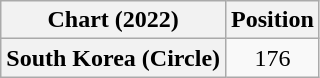<table class="wikitable plainrowheaders" style="text-align:center">
<tr>
<th scope="col">Chart (2022)</th>
<th scope="col">Position</th>
</tr>
<tr>
<th scope="row">South Korea (Circle)</th>
<td>176</td>
</tr>
</table>
